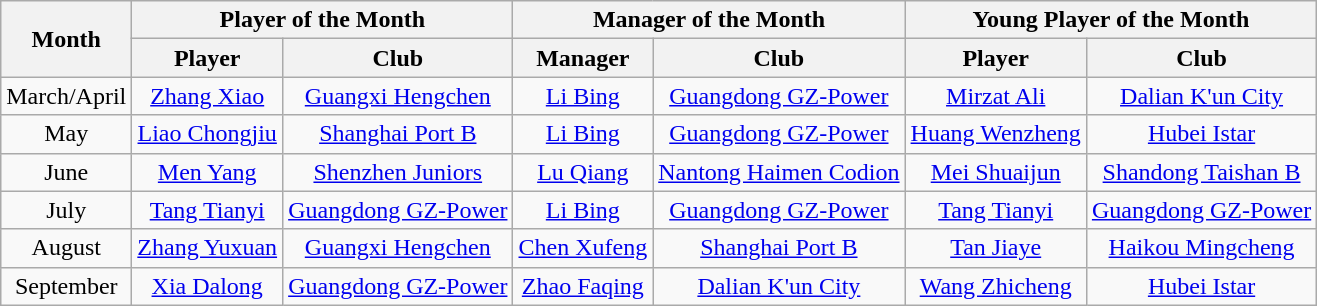<table class="wikitable" style="text-align:center">
<tr>
<th rowspan="2">Month</th>
<th colspan="2">Player of the Month</th>
<th colspan="2">Manager of the Month</th>
<th colspan="2">Young Player of the Month</th>
</tr>
<tr>
<th>Player</th>
<th>Club</th>
<th>Manager</th>
<th>Club</th>
<th>Player</th>
<th>Club</th>
</tr>
<tr>
<td>March/April</td>
<td> <a href='#'>Zhang Xiao</a></td>
<td><a href='#'>Guangxi Hengchen</a></td>
<td> <a href='#'>Li Bing</a></td>
<td><a href='#'>Guangdong GZ-Power</a></td>
<td> <a href='#'>Mirzat Ali</a></td>
<td><a href='#'>Dalian K'un City</a></td>
</tr>
<tr>
<td>May</td>
<td> <a href='#'>Liao Chongjiu</a></td>
<td><a href='#'>Shanghai Port B</a></td>
<td> <a href='#'>Li Bing</a></td>
<td><a href='#'>Guangdong GZ-Power</a></td>
<td> <a href='#'>Huang Wenzheng</a></td>
<td><a href='#'>Hubei Istar</a></td>
</tr>
<tr>
<td>June</td>
<td> <a href='#'>Men Yang</a></td>
<td><a href='#'>Shenzhen Juniors</a></td>
<td> <a href='#'>Lu Qiang</a></td>
<td><a href='#'>Nantong Haimen Codion</a></td>
<td> <a href='#'>Mei Shuaijun</a></td>
<td><a href='#'>Shandong Taishan B</a></td>
</tr>
<tr>
<td>July</td>
<td> <a href='#'>Tang Tianyi</a></td>
<td><a href='#'>Guangdong GZ-Power</a></td>
<td> <a href='#'>Li Bing</a></td>
<td><a href='#'>Guangdong GZ-Power</a></td>
<td> <a href='#'>Tang Tianyi</a></td>
<td><a href='#'>Guangdong GZ-Power</a></td>
</tr>
<tr>
<td>August</td>
<td> <a href='#'>Zhang Yuxuan</a></td>
<td><a href='#'>Guangxi Hengchen</a></td>
<td> <a href='#'>Chen Xufeng</a></td>
<td><a href='#'>Shanghai Port B</a></td>
<td> <a href='#'>Tan Jiaye</a></td>
<td><a href='#'>Haikou Mingcheng</a></td>
</tr>
<tr>
<td>September</td>
<td> <a href='#'>Xia Dalong</a></td>
<td><a href='#'>Guangdong GZ-Power</a></td>
<td> <a href='#'>Zhao Faqing</a></td>
<td><a href='#'>Dalian K'un City</a></td>
<td> <a href='#'>Wang Zhicheng</a></td>
<td><a href='#'>Hubei Istar</a></td>
</tr>
</table>
